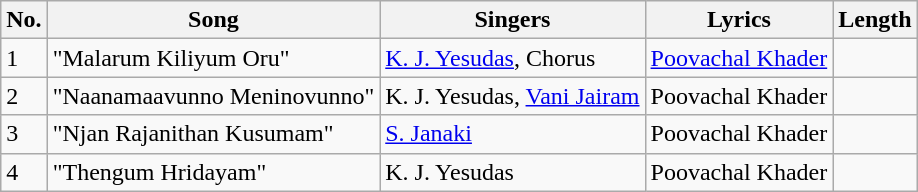<table class="wikitable">
<tr>
<th>No.</th>
<th>Song</th>
<th>Singers</th>
<th>Lyrics</th>
<th>Length</th>
</tr>
<tr>
<td>1</td>
<td>"Malarum Kiliyum Oru"</td>
<td><a href='#'>K. J. Yesudas</a>, Chorus</td>
<td><a href='#'>Poovachal Khader</a></td>
<td></td>
</tr>
<tr>
<td>2</td>
<td>"Naanamaavunno Meninovunno"</td>
<td>K. J. Yesudas, <a href='#'>Vani Jairam</a></td>
<td>Poovachal Khader</td>
<td></td>
</tr>
<tr>
<td>3</td>
<td>"Njan Rajanithan Kusumam"</td>
<td><a href='#'>S. Janaki</a></td>
<td>Poovachal Khader</td>
<td></td>
</tr>
<tr>
<td>4</td>
<td>"Thengum Hridayam"</td>
<td>K. J. Yesudas</td>
<td>Poovachal Khader</td>
<td></td>
</tr>
</table>
